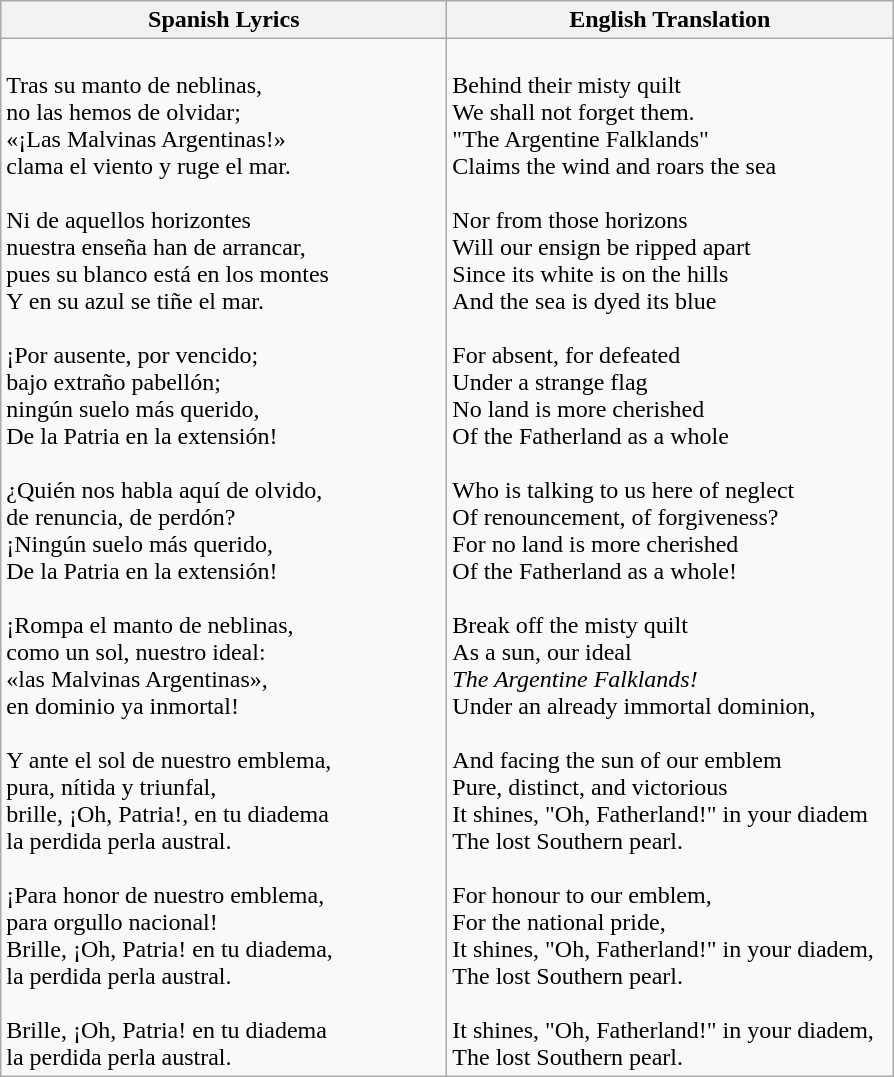<table class="wikitable">
<tr>
<th width="290">Spanish Lyrics</th>
<th width="290">English Translation</th>
</tr>
<tr valign="top">
<td><br>Tras su manto de neblinas,<br>
no las hemos de olvidar;<br>
«¡Las Malvinas Argentinas!»<br>
clama el viento y ruge el mar.<br>
<br>
Ni de aquellos horizontes<br>
nuestra enseña han de arrancar,<br>
pues su blanco está en los montes<br>
Y en su azul se tiñe el mar.<br>
<br>
¡Por ausente, por vencido;<br>
bajo extraño pabellón;<br>
ningún suelo más querido,<br>
De la Patria en la extensión!<br>
<br>
¿Quién nos habla aquí de olvido,<br>
de renuncia, de perdón?<br>
¡Ningún suelo más querido,<br>
De la Patria en la extensión!<br>
<br>
¡Rompa el manto de neblinas,<br>
como un sol, nuestro ideal:<br>
«las Malvinas Argentinas»,<br>
en dominio ya inmortal!<br>
<br>
Y ante el sol de nuestro emblema,<br>
pura, nítida y triunfal,<br>
brille, ¡Oh, Patria!, en tu diadema<br>
la perdida perla austral.<br>
<br>
¡Para honor de nuestro emblema,<br>
para orgullo nacional!<br>
Brille, ¡Oh, Patria! en tu diadema,<br>
la perdida perla austral.<br>
<br>
Brille, ¡Oh, Patria! en tu diadema<br>
la perdida perla austral.<br></td>
<td><br>Behind their misty quilt<br>
We shall not forget them.<br>
"The Argentine Falklands"<br>
Claims the wind and roars the sea<br>
<br>
Nor from those horizons<br>
Will our ensign be ripped apart<br>
Since its white is on the hills<br>
And the sea is dyed its blue<br>
<br>
For absent, for defeated<br>
Under a strange flag<br>
No land is more cherished<br>
Of the Fatherland as a whole<br>
<br>
Who is talking to us here of neglect<br>
Of renouncement, of forgiveness?<br>
For no land is more cherished<br>
Of the Fatherland as a whole!<br>
<br>
Break off the misty quilt<br>
As a sun, our ideal<br>
<em>The Argentine Falklands!</em><br>
Under an already immortal dominion,<br>
<br>
And facing the sun of our emblem<br>
Pure, distinct, and victorious<br>
It shines, "Oh, Fatherland!" in your diadem<br>
The lost Southern pearl.<br>
<br>
For honour to our emblem,<br>
For the national pride,<br>
It shines, "Oh, Fatherland!" in your diadem,<br>
The lost Southern pearl.<br>
<br>
It shines, "Oh, Fatherland!" in your diadem,<br>
The lost Southern pearl.<br></td>
</tr>
</table>
